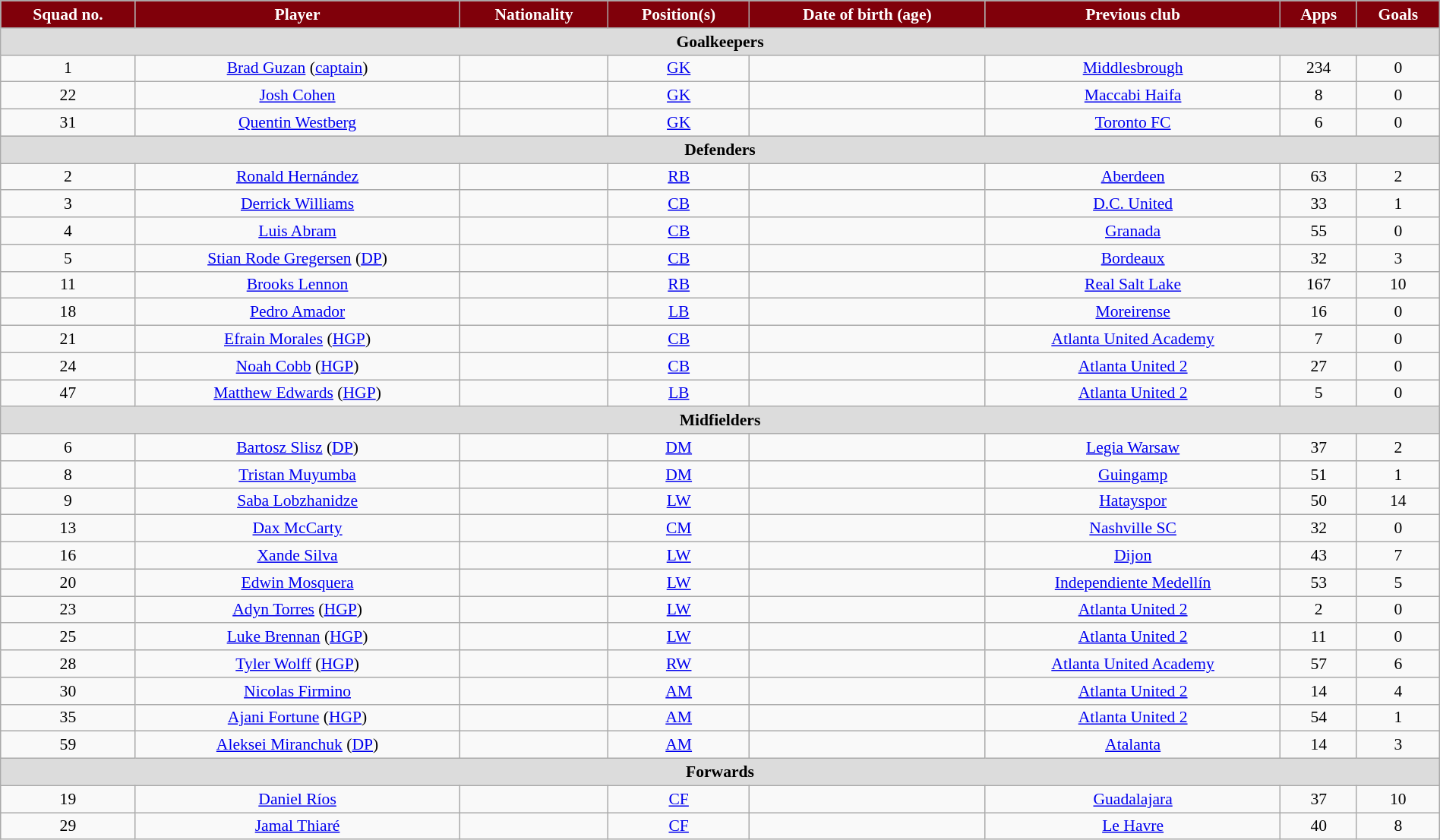<table class="wikitable" style="text-align:center; font-size:90%; width:100%;">
<tr>
<th style="background:#80000a; color:#fff; text-align:center;">Squad no.</th>
<th style="background:#80000a; color:#fff; text-align:center;">Player</th>
<th style="background:#80000a; color:#fff; text-align:center;">Nationality</th>
<th style="background:#80000a; color:#fff; text-align:center;">Position(s)</th>
<th style="background:#80000a; color:#fff; text-align:center;">Date of birth (age)</th>
<th style="background:#80000a; color:#fff; text-align:center;">Previous club</th>
<th style="background:#80000a; color:#fff; text-align:center;">Apps</th>
<th style="background:#80000a; color:#fff; text-align:center;">Goals</th>
</tr>
<tr>
<th colspan="8" style="background:#dcdcdc; text-align:center;">Goalkeepers</th>
</tr>
<tr>
<td>1</td>
<td><a href='#'>Brad Guzan</a> (<a href='#'>captain</a>)</td>
<td></td>
<td><a href='#'>GK</a></td>
<td></td>
<td> <a href='#'>Middlesbrough</a></td>
<td>234</td>
<td>0</td>
</tr>
<tr>
<td>22</td>
<td><a href='#'>Josh Cohen</a></td>
<td></td>
<td><a href='#'>GK</a></td>
<td></td>
<td> <a href='#'>Maccabi Haifa</a></td>
<td>8</td>
<td>0</td>
</tr>
<tr>
<td>31</td>
<td><a href='#'>Quentin Westberg</a></td>
<td></td>
<td><a href='#'>GK</a></td>
<td></td>
<td> <a href='#'>Toronto FC</a></td>
<td>6</td>
<td>0</td>
</tr>
<tr>
<th colspan="8" style="background:#dcdcdc; text-align:center;">Defenders</th>
</tr>
<tr>
<td>2</td>
<td><a href='#'>Ronald Hernández</a></td>
<td></td>
<td><a href='#'>RB</a></td>
<td></td>
<td> <a href='#'>Aberdeen</a></td>
<td>63</td>
<td>2</td>
</tr>
<tr>
<td>3</td>
<td><a href='#'>Derrick Williams</a></td>
<td></td>
<td><a href='#'>CB</a></td>
<td></td>
<td> <a href='#'>D.C. United</a></td>
<td>33</td>
<td>1</td>
</tr>
<tr>
<td>4</td>
<td><a href='#'>Luis Abram</a></td>
<td></td>
<td><a href='#'>CB</a></td>
<td></td>
<td> <a href='#'>Granada</a></td>
<td>55</td>
<td>0</td>
</tr>
<tr>
<td>5</td>
<td><a href='#'>Stian Rode Gregersen</a> (<a href='#'>DP</a>)</td>
<td></td>
<td><a href='#'>CB</a></td>
<td></td>
<td> <a href='#'>Bordeaux</a></td>
<td>32</td>
<td>3</td>
</tr>
<tr>
<td>11</td>
<td><a href='#'>Brooks Lennon</a></td>
<td></td>
<td><a href='#'>RB</a></td>
<td></td>
<td> <a href='#'>Real Salt Lake</a></td>
<td>167</td>
<td>10</td>
</tr>
<tr>
<td>18</td>
<td><a href='#'>Pedro Amador</a></td>
<td></td>
<td><a href='#'>LB</a></td>
<td></td>
<td> <a href='#'>Moreirense</a></td>
<td>16</td>
<td>0</td>
</tr>
<tr>
<td>21</td>
<td><a href='#'>Efrain Morales</a> (<a href='#'>HGP</a>)</td>
<td></td>
<td><a href='#'>CB</a></td>
<td></td>
<td> <a href='#'>Atlanta United Academy</a></td>
<td>7</td>
<td>0</td>
</tr>
<tr>
<td>24</td>
<td><a href='#'>Noah Cobb</a> (<a href='#'>HGP</a>)</td>
<td></td>
<td><a href='#'>CB</a></td>
<td></td>
<td> <a href='#'>Atlanta United 2</a></td>
<td>27</td>
<td>0</td>
</tr>
<tr>
<td>47</td>
<td><a href='#'>Matthew Edwards</a> (<a href='#'>HGP</a>)</td>
<td></td>
<td><a href='#'>LB</a></td>
<td></td>
<td> <a href='#'>Atlanta United 2</a></td>
<td>5</td>
<td>0</td>
</tr>
<tr>
<th colspan="8" style="background:#dcdcdc; text-align:center;">Midfielders</th>
</tr>
<tr>
<td>6</td>
<td><a href='#'>Bartosz Slisz</a> (<a href='#'>DP</a>)</td>
<td></td>
<td><a href='#'>DM</a></td>
<td></td>
<td> <a href='#'>Legia Warsaw</a></td>
<td>37</td>
<td>2</td>
</tr>
<tr>
<td>8</td>
<td><a href='#'>Tristan Muyumba</a></td>
<td></td>
<td><a href='#'>DM</a></td>
<td></td>
<td> <a href='#'>Guingamp</a></td>
<td>51</td>
<td>1</td>
</tr>
<tr>
<td>9</td>
<td><a href='#'>Saba Lobzhanidze</a></td>
<td></td>
<td><a href='#'>LW</a></td>
<td></td>
<td> <a href='#'>Hatayspor</a></td>
<td>50</td>
<td>14</td>
</tr>
<tr>
<td>13</td>
<td><a href='#'>Dax McCarty</a></td>
<td></td>
<td><a href='#'>CM</a></td>
<td></td>
<td> <a href='#'>Nashville SC</a></td>
<td>32</td>
<td>0</td>
</tr>
<tr>
<td>16</td>
<td><a href='#'>Xande Silva</a></td>
<td></td>
<td><a href='#'>LW</a></td>
<td></td>
<td> <a href='#'>Dijon</a></td>
<td>43</td>
<td>7</td>
</tr>
<tr>
<td>20</td>
<td><a href='#'>Edwin Mosquera</a></td>
<td></td>
<td><a href='#'>LW</a></td>
<td></td>
<td> <a href='#'>Independiente Medellín</a></td>
<td>53</td>
<td>5</td>
</tr>
<tr>
<td>23</td>
<td><a href='#'>Adyn Torres</a> (<a href='#'>HGP</a>)</td>
<td></td>
<td><a href='#'>LW</a></td>
<td></td>
<td> <a href='#'>Atlanta United 2</a></td>
<td>2</td>
<td>0</td>
</tr>
<tr>
<td>25</td>
<td><a href='#'>Luke Brennan</a> (<a href='#'>HGP</a>)</td>
<td></td>
<td><a href='#'>LW</a></td>
<td></td>
<td> <a href='#'>Atlanta United 2</a></td>
<td>11</td>
<td>0</td>
</tr>
<tr>
<td>28</td>
<td><a href='#'>Tyler Wolff</a> (<a href='#'>HGP</a>)</td>
<td></td>
<td><a href='#'>RW</a></td>
<td></td>
<td> <a href='#'>Atlanta United Academy</a></td>
<td>57</td>
<td>6</td>
</tr>
<tr>
<td>30</td>
<td><a href='#'>Nicolas Firmino</a></td>
<td></td>
<td><a href='#'>AM</a></td>
<td></td>
<td> <a href='#'>Atlanta United 2</a></td>
<td>14</td>
<td>4</td>
</tr>
<tr>
<td>35</td>
<td><a href='#'>Ajani Fortune</a> (<a href='#'>HGP</a>)</td>
<td></td>
<td><a href='#'>AM</a></td>
<td></td>
<td> <a href='#'>Atlanta United 2</a></td>
<td>54</td>
<td>1</td>
</tr>
<tr>
<td>59</td>
<td><a href='#'>Aleksei Miranchuk</a> (<a href='#'>DP</a>)</td>
<td></td>
<td><a href='#'>AM</a></td>
<td></td>
<td> <a href='#'>Atalanta</a></td>
<td>14</td>
<td>3</td>
</tr>
<tr>
<th colspan="8" style="background:#dcdcdc; text-align:center;">Forwards</th>
</tr>
<tr>
<td>19</td>
<td><a href='#'>Daniel Ríos</a></td>
<td></td>
<td><a href='#'>CF</a></td>
<td></td>
<td> <a href='#'>Guadalajara</a></td>
<td>37</td>
<td>10</td>
</tr>
<tr>
<td>29</td>
<td><a href='#'>Jamal Thiaré</a></td>
<td></td>
<td><a href='#'>CF</a></td>
<td></td>
<td> <a href='#'>Le Havre</a></td>
<td>40</td>
<td>8</td>
</tr>
</table>
